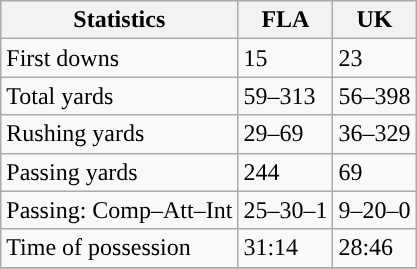<table class="wikitable" style="float: left;">
<tr>
<th>Statistics</th>
<th>FLA</th>
<th>UK</th>
</tr>
<tr>
<td>First downs</td>
<td>15</td>
<td>23</td>
</tr>
<tr>
<td>Total yards</td>
<td>59–313</td>
<td>56–398</td>
</tr>
<tr>
<td>Rushing yards</td>
<td>29–69</td>
<td>36–329</td>
</tr>
<tr>
<td>Passing yards</td>
<td>244</td>
<td>69</td>
</tr>
<tr>
<td>Passing: Comp–Att–Int</td>
<td>25–30–1</td>
<td>9–20–0</td>
</tr>
<tr>
<td>Time of possession</td>
<td>31:14</td>
<td>28:46</td>
</tr>
<tr>
</tr>
</table>
